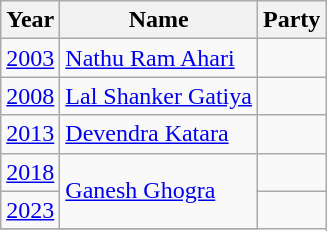<table class="wikitable sortable">
<tr>
<th>Year</th>
<th>Name</th>
<th colspan=2>Party</th>
</tr>
<tr>
<td><a href='#'>2003</a></td>
<td><a href='#'>Nathu Ram Ahari</a></td>
<td></td>
</tr>
<tr>
<td><a href='#'>2008</a></td>
<td><a href='#'>Lal Shanker Gatiya</a></td>
</tr>
<tr>
<td><a href='#'>2013</a></td>
<td><a href='#'>Devendra Katara</a></td>
<td></td>
</tr>
<tr>
<td><a href='#'>2018</a></td>
<td rowspan=2><a href='#'>Ganesh Ghogra</a></td>
<td></td>
</tr>
<tr>
<td><a href='#'>2023</a></td>
</tr>
<tr>
</tr>
</table>
